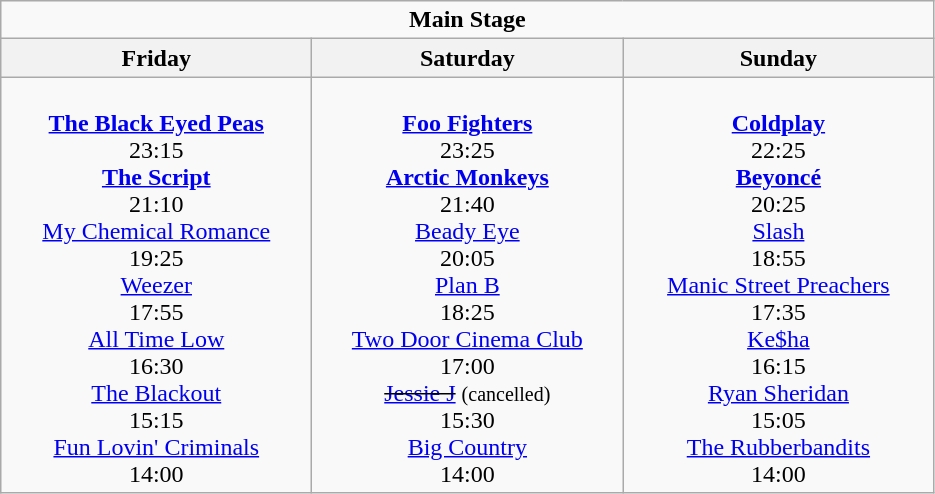<table class="wikitable">
<tr>
<td colspan="3" align="center"><strong>Main Stage</strong></td>
</tr>
<tr>
<th>Friday</th>
<th>Saturday</th>
<th>Sunday</th>
</tr>
<tr>
<td valign="top" align="center" width=200><br><strong><a href='#'>The Black Eyed Peas</a></strong>
<br> 23:15
<br> <strong><a href='#'>The Script</a></strong>
<br> 21:10
<br> <a href='#'>My Chemical Romance</a>
<br> 19:25
<br> <a href='#'>Weezer</a>
<br> 17:55
<br> <a href='#'>All Time Low</a>
<br> 16:30
<br> <a href='#'>The Blackout</a>
<br> 15:15
<br> <a href='#'>Fun Lovin' Criminals</a>
<br> 14:00</td>
<td valign="top" align="center" width=200><br><strong><a href='#'>Foo Fighters</a></strong>
<br> 23:25
<br> <strong><a href='#'>Arctic Monkeys</a></strong>
<br> 21:40
<br> <a href='#'>Beady Eye</a>
<br> 20:05
<br> <a href='#'>Plan B</a>
<br> 18:25
<br> <a href='#'>Two Door Cinema Club</a>
<br> 17:00
<br> <s><a href='#'>Jessie J</a></s> <small>(cancelled)</small>  
<br> 15:30 
<br> <a href='#'>Big Country</a>
<br> 14:00</td>
<td valign="top" align="center" width=200><br><strong><a href='#'>Coldplay</a></strong>
<br> 22:25
<br> <strong><a href='#'>Beyoncé</a></strong>
<br> 20:25
<br> <a href='#'>Slash</a>
<br> 18:55
<br> <a href='#'>Manic Street Preachers</a>
<br> 17:35
<br> <a href='#'>Ke$ha</a>
<br> 16:15
<br> <a href='#'>Ryan Sheridan</a>
<br> 15:05
<br> <a href='#'>The Rubberbandits</a>
<br> 14:00</td>
</tr>
</table>
